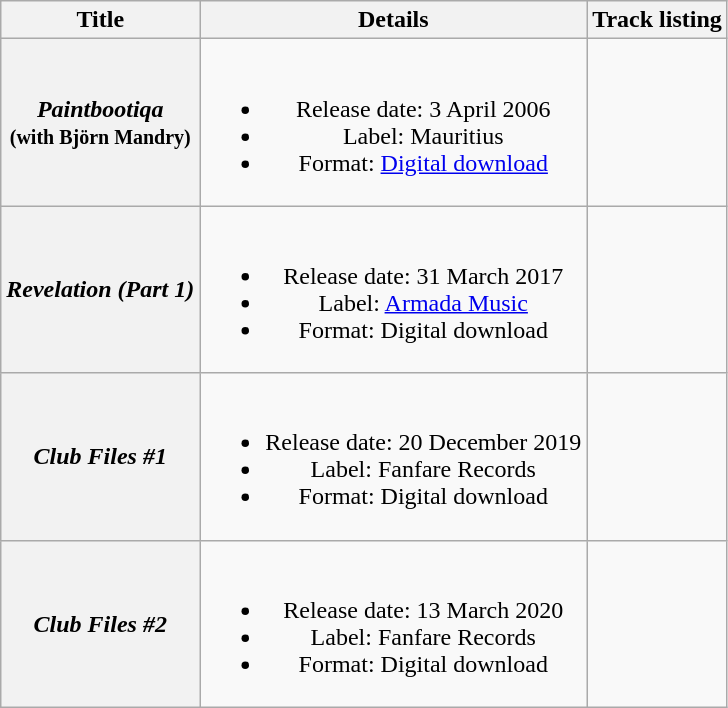<table class="wikitable plainrowheaders" style="text-align:center;">
<tr>
<th scope="col">Title</th>
<th scope="col">Details</th>
<th scope="col">Track listing</th>
</tr>
<tr>
<th scope="row"><em>Paintbootiqa</em> <br><small>(with Björn Mandry)</small></th>
<td><br><ul><li>Release date: 3 April 2006</li><li>Label: Mauritius</li><li>Format: <a href='#'>Digital download</a></li></ul></td>
<td><br></td>
</tr>
<tr>
<th scope="row"><em>Revelation (Part 1)</em></th>
<td><br><ul><li>Release date: 31 March 2017</li><li>Label: <a href='#'>Armada Music</a></li><li>Format: Digital download</li></ul></td>
<td><br></td>
</tr>
<tr>
<th scope="row"><em>Club Files #1</em></th>
<td><br><ul><li>Release date: 20 December 2019</li><li>Label: Fanfare Records</li><li>Format: Digital download</li></ul></td>
<td><br></td>
</tr>
<tr>
<th scope="row"><em>Club Files #2</em></th>
<td><br><ul><li>Release date: 13 March 2020</li><li>Label: Fanfare Records</li><li>Format: Digital download</li></ul></td>
<td><br></td>
</tr>
</table>
